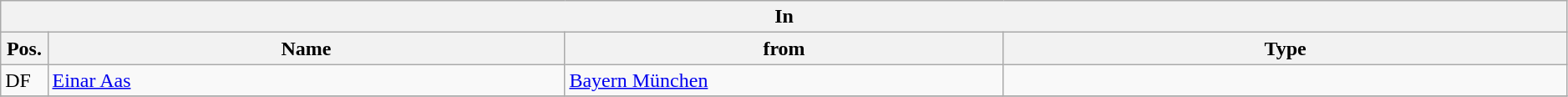<table class="wikitable" style="font-size:100%;width:99%;">
<tr>
<th colspan="4">In</th>
</tr>
<tr>
<th width=3%>Pos.</th>
<th width=33%>Name</th>
<th width=28%>from</th>
<th width=36%>Type</th>
</tr>
<tr>
<td>DF</td>
<td><a href='#'>Einar Aas</a></td>
<td><a href='#'>Bayern München</a></td>
<td></td>
</tr>
<tr>
</tr>
</table>
